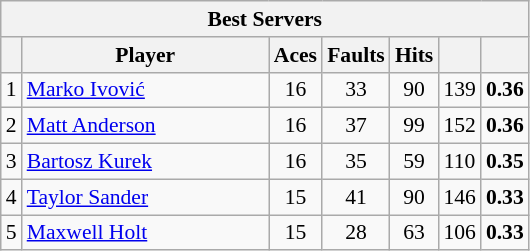<table class="wikitable sortable" style=font-size:90%>
<tr>
<th colspan=7>Best Servers</th>
</tr>
<tr>
<th></th>
<th width=158>Player</th>
<th width=20>Aces</th>
<th width=20>Faults</th>
<th width=20>Hits</th>
<th width=20></th>
<th width=20></th>
</tr>
<tr>
<td align=center>1</td>
<td> <a href='#'>Marko Ivović</a></td>
<td align=center>16</td>
<td align=center>33</td>
<td align=center>90</td>
<td align=center>139</td>
<td align=center><strong>0.36</strong></td>
</tr>
<tr>
<td align=center>2</td>
<td> <a href='#'>Matt Anderson</a></td>
<td align=center>16</td>
<td align=center>37</td>
<td align=center>99</td>
<td align=center>152</td>
<td align=center><strong>0.36</strong></td>
</tr>
<tr>
<td align=center>3</td>
<td> <a href='#'>Bartosz Kurek</a></td>
<td align=center>16</td>
<td align=center>35</td>
<td align=center>59</td>
<td align=center>110</td>
<td align=center><strong>0.35</strong></td>
</tr>
<tr>
<td align=center>4</td>
<td> <a href='#'>Taylor Sander</a></td>
<td align=center>15</td>
<td align=center>41</td>
<td align=center>90</td>
<td align=center>146</td>
<td align=center><strong>0.33</strong></td>
</tr>
<tr>
<td align=center>5</td>
<td> <a href='#'>Maxwell Holt</a></td>
<td align=center>15</td>
<td align=center>28</td>
<td align=center>63</td>
<td align=center>106</td>
<td align=center><strong>0.33</strong></td>
</tr>
</table>
